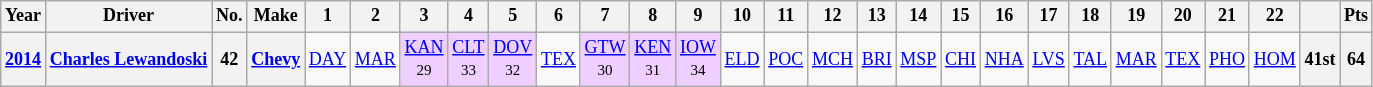<table class="wikitable" style="text-align:center; font-size:75%">
<tr>
<th>Year</th>
<th>Driver</th>
<th>No.</th>
<th>Make</th>
<th>1</th>
<th>2</th>
<th>3</th>
<th>4</th>
<th>5</th>
<th>6</th>
<th>7</th>
<th>8</th>
<th>9</th>
<th>10</th>
<th>11</th>
<th>12</th>
<th>13</th>
<th>14</th>
<th>15</th>
<th>16</th>
<th>17</th>
<th>18</th>
<th>19</th>
<th>20</th>
<th>21</th>
<th>22</th>
<th></th>
<th>Pts</th>
</tr>
<tr>
<th><a href='#'>2014</a></th>
<th><a href='#'>Charles Lewandoski</a></th>
<th>42</th>
<th><a href='#'>Chevy</a></th>
<td><a href='#'>DAY</a></td>
<td><a href='#'>MAR</a></td>
<td style="background:#EFCFFF;"><a href='#'>KAN</a><br><small>29</small></td>
<td style="background:#EFCFFF;"><a href='#'>CLT</a><br><small>33</small></td>
<td style="background:#EFCFFF;"><a href='#'>DOV</a><br><small>32</small></td>
<td><a href='#'>TEX</a></td>
<td style="background:#EFCFFF;"><a href='#'>GTW</a><br><small>30</small></td>
<td style="background:#EFCFFF;"><a href='#'>KEN</a><br><small>31</small></td>
<td style="background:#EFCFFF;"><a href='#'>IOW</a><br><small>34</small></td>
<td><a href='#'>ELD</a></td>
<td><a href='#'>POC</a></td>
<td><a href='#'>MCH</a></td>
<td><a href='#'>BRI</a></td>
<td><a href='#'>MSP</a></td>
<td><a href='#'>CHI</a></td>
<td><a href='#'>NHA</a></td>
<td><a href='#'>LVS</a></td>
<td><a href='#'>TAL</a></td>
<td><a href='#'>MAR</a></td>
<td><a href='#'>TEX</a></td>
<td><a href='#'>PHO</a></td>
<td><a href='#'>HOM</a></td>
<th>41st</th>
<th>64</th>
</tr>
</table>
